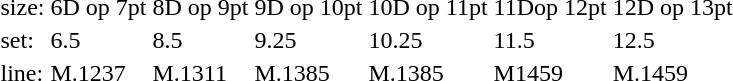<table style="margin-left:40px;">
<tr>
<td>size:</td>
<td>6D op 7pt</td>
<td>8D op 9pt</td>
<td>9D op 10pt</td>
<td>10D op 11pt</td>
<td>11Dop 12pt</td>
<td>12D op 13pt</td>
</tr>
<tr>
<td>set:</td>
<td>6.5</td>
<td>8.5</td>
<td>9.25</td>
<td>10.25</td>
<td>11.5</td>
<td>12.5</td>
</tr>
<tr>
<td>line:</td>
<td>M.1237</td>
<td>M.1311</td>
<td>M.1385</td>
<td>M.1385</td>
<td>M1459</td>
<td>M.1459</td>
</tr>
</table>
